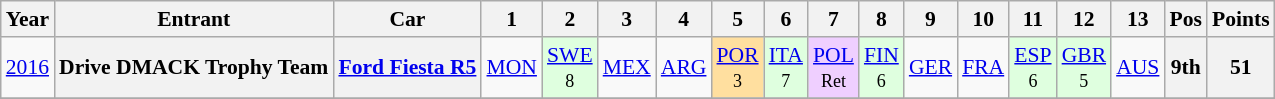<table class="wikitable" style="text-align:center; font-size:90%">
<tr>
<th>Year</th>
<th>Entrant</th>
<th>Car</th>
<th>1</th>
<th>2</th>
<th>3</th>
<th>4</th>
<th>5</th>
<th>6</th>
<th>7</th>
<th>8</th>
<th>9</th>
<th>10</th>
<th>11</th>
<th>12</th>
<th>13</th>
<th>Pos</th>
<th>Points</th>
</tr>
<tr>
<td><a href='#'>2016</a></td>
<th>Drive DMACK Trophy Team</th>
<th><a href='#'>Ford Fiesta R5</a></th>
<td><a href='#'>MON</a></td>
<td style="background:#dfffdf;"><a href='#'>SWE</a><br><small>8</small></td>
<td><a href='#'>MEX</a></td>
<td><a href='#'>ARG</a></td>
<td style="background:#ffdf9f;"><a href='#'>POR</a><br><small>3</small></td>
<td style="background:#dfffdf;"><a href='#'>ITA</a><br><small>7</small></td>
<td style="background:#EFCFFF;"><a href='#'>POL</a><br><small>Ret</small></td>
<td style="background:#dfffdf;"><a href='#'>FIN</a><br><small>6</small></td>
<td><a href='#'>GER</a></td>
<td><a href='#'>FRA</a></td>
<td style="background:#dfffdf;"><a href='#'>ESP</a><br><small>6</small></td>
<td style="background:#dfffdf;"><a href='#'>GBR</a><br><small>5</small></td>
<td><a href='#'>AUS</a></td>
<th>9th</th>
<th>51</th>
</tr>
<tr>
</tr>
</table>
